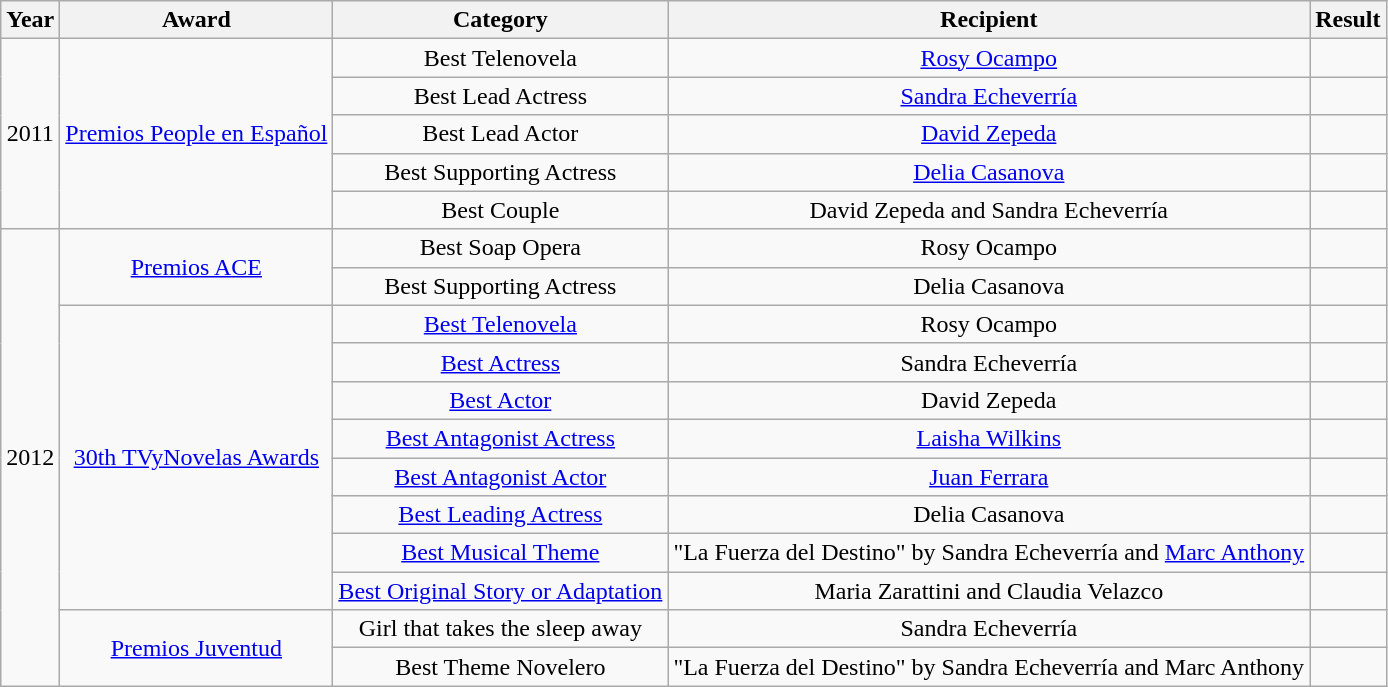<table class="wikitable plainrowheaders" style="text-align:center;">
<tr>
<th scope="col">Year</th>
<th scope="col">Award</th>
<th scope="col">Category</th>
<th scope="col">Recipient</th>
<th scope="col">Result</th>
</tr>
<tr>
<td rowspan="5">2011</td>
<td rowspan="5"><a href='#'>Premios People en Español</a></td>
<td>Best Telenovela</td>
<td><a href='#'>Rosy Ocampo</a></td>
<td></td>
</tr>
<tr>
<td>Best Lead Actress</td>
<td><a href='#'>Sandra Echeverría</a></td>
<td></td>
</tr>
<tr>
<td>Best Lead Actor</td>
<td><a href='#'>David Zepeda</a></td>
<td></td>
</tr>
<tr>
<td>Best Supporting Actress</td>
<td><a href='#'>Delia Casanova</a></td>
<td></td>
</tr>
<tr>
<td>Best Couple</td>
<td>David Zepeda and Sandra Echeverría</td>
<td></td>
</tr>
<tr>
<td rowspan="12">2012</td>
<td rowspan="2"><a href='#'>Premios ACE</a></td>
<td>Best Soap Opera</td>
<td>Rosy Ocampo</td>
<td></td>
</tr>
<tr>
<td>Best Supporting Actress</td>
<td>Delia Casanova</td>
<td></td>
</tr>
<tr>
<td rowspan="8"><a href='#'>30th TVyNovelas Awards</a></td>
<td><a href='#'>Best Telenovela</a></td>
<td>Rosy Ocampo</td>
<td></td>
</tr>
<tr>
<td><a href='#'>Best Actress</a></td>
<td>Sandra Echeverría</td>
<td></td>
</tr>
<tr>
<td><a href='#'>Best Actor</a></td>
<td>David Zepeda</td>
<td></td>
</tr>
<tr>
<td><a href='#'>Best Antagonist Actress</a></td>
<td><a href='#'>Laisha Wilkins</a></td>
<td></td>
</tr>
<tr>
<td><a href='#'>Best Antagonist Actor</a></td>
<td><a href='#'>Juan Ferrara</a></td>
<td></td>
</tr>
<tr>
<td><a href='#'>Best Leading Actress</a></td>
<td>Delia Casanova</td>
<td></td>
</tr>
<tr>
<td><a href='#'>Best Musical Theme</a></td>
<td>"La Fuerza del Destino" by Sandra Echeverría and <a href='#'>Marc Anthony</a></td>
<td></td>
</tr>
<tr>
<td><a href='#'>Best Original Story or Adaptation</a></td>
<td>Maria Zarattini and Claudia Velazco</td>
<td></td>
</tr>
<tr>
<td rowspan="2"><a href='#'>Premios Juventud</a></td>
<td>Girl that takes the sleep away</td>
<td>Sandra Echeverría</td>
<td></td>
</tr>
<tr>
<td>Best Theme Novelero</td>
<td>"La Fuerza del Destino" by Sandra Echeverría and Marc Anthony</td>
<td></td>
</tr>
</table>
